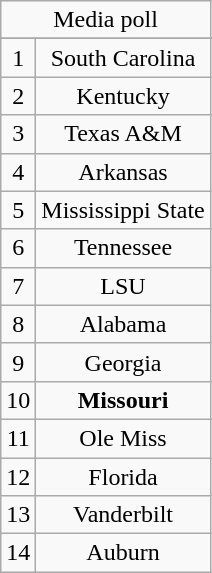<table class="wikitable">
<tr align="center">
<td align="center" Colspan="2">Media poll</td>
</tr>
<tr align="center">
</tr>
<tr align="center">
<td>1</td>
<td>South Carolina</td>
</tr>
<tr align="center">
<td>2</td>
<td>Kentucky</td>
</tr>
<tr align="center">
<td>3</td>
<td>Texas A&M</td>
</tr>
<tr align="center">
<td>4</td>
<td>Arkansas</td>
</tr>
<tr align="center">
<td>5</td>
<td>Mississippi State</td>
</tr>
<tr align="center">
<td>6</td>
<td>Tennessee</td>
</tr>
<tr align="center">
<td>7</td>
<td>LSU</td>
</tr>
<tr align="center">
<td>8</td>
<td>Alabama</td>
</tr>
<tr align="center">
<td>9</td>
<td>Georgia</td>
</tr>
<tr align="center">
<td>10</td>
<td><strong>Missouri</strong></td>
</tr>
<tr align="center">
<td>11</td>
<td>Ole Miss</td>
</tr>
<tr align="center">
<td>12</td>
<td>Florida</td>
</tr>
<tr align="center">
<td>13</td>
<td>Vanderbilt</td>
</tr>
<tr align="center">
<td>14</td>
<td>Auburn</td>
</tr>
</table>
